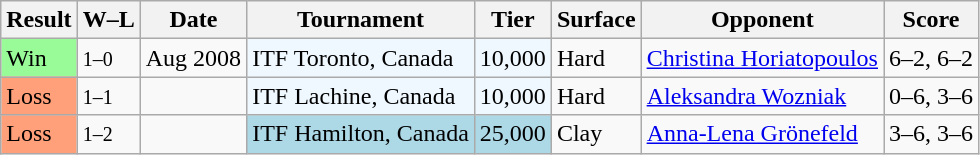<table class="sortable wikitable">
<tr>
<th>Result</th>
<th class="unsortable">W–L</th>
<th>Date</th>
<th>Tournament</th>
<th>Tier</th>
<th>Surface</th>
<th>Opponent</th>
<th class="unsortable">Score</th>
</tr>
<tr>
<td style="background:#98fb98;">Win</td>
<td><small>1–0</small></td>
<td>Aug 2008</td>
<td style="background:#f0f8ff;">ITF Toronto, Canada</td>
<td style="background:#f0f8ff;">10,000</td>
<td>Hard</td>
<td> <a href='#'>Christina Horiatopoulos</a></td>
<td>6–2, 6–2</td>
</tr>
<tr>
<td style="background:#ffa07a;">Loss</td>
<td><small>1–1</small></td>
<td></td>
<td style="background:#f0f8ff;">ITF Lachine, Canada</td>
<td style="background:#f0f8ff;">10,000</td>
<td>Hard</td>
<td> <a href='#'>Aleksandra Wozniak</a></td>
<td>0–6, 3–6</td>
</tr>
<tr>
<td style="background:#ffa07a;">Loss</td>
<td><small>1–2</small></td>
<td></td>
<td bgcolor="lightblue">ITF Hamilton, Canada</td>
<td bgcolor="lightblue">25,000</td>
<td>Clay</td>
<td> <a href='#'>Anna-Lena Grönefeld</a></td>
<td>3–6, 3–6</td>
</tr>
</table>
